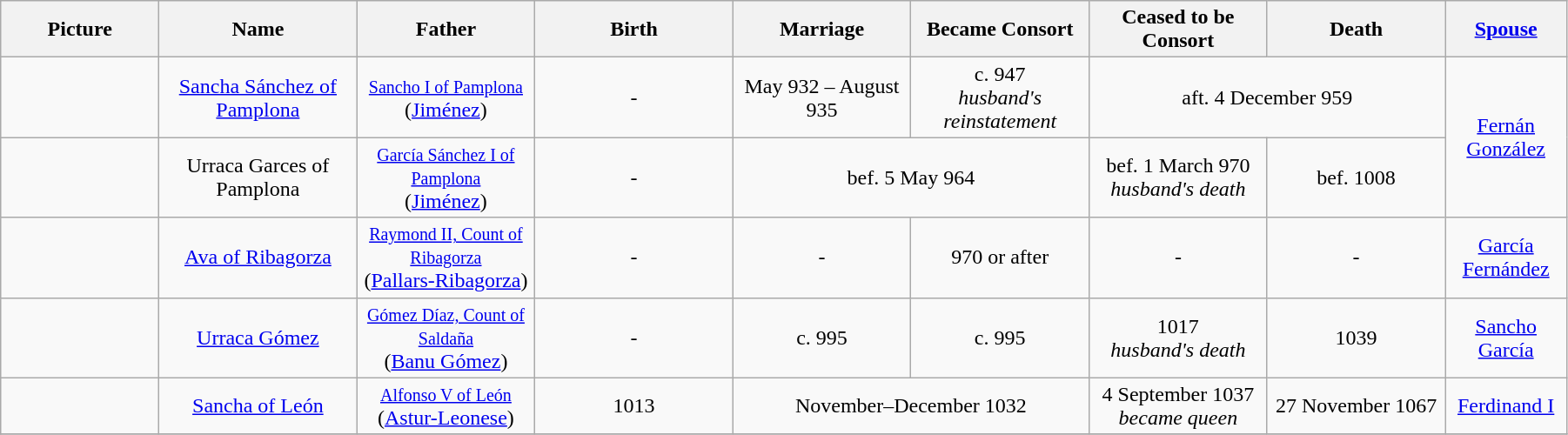<table width=95% class="wikitable">
<tr>
<th width = "8%">Picture</th>
<th width = "10%">Name</th>
<th width = "9%">Father</th>
<th width = "10%">Birth</th>
<th width = "9%">Marriage</th>
<th width = "9%">Became Consort</th>
<th width = "9%">Ceased to be Consort</th>
<th width = "9%">Death</th>
<th width = "6%"><a href='#'>Spouse</a></th>
</tr>
<tr>
<td align="center"></td>
<td align="center"><a href='#'>Sancha Sánchez of Pamplona</a></td>
<td align="center"><small><a href='#'>Sancho I of Pamplona</a></small><br>(<a href='#'>Jiménez</a>)</td>
<td align="center">-</td>
<td align="center">May 932 – August 935</td>
<td align="center">c. 947<br><em>husband's reinstatement</em></td>
<td align="center" colspan="2">aft. 4 December 959</td>
<td align="center" rowspan="2"><a href='#'>Fernán González</a></td>
</tr>
<tr>
<td align="center"></td>
<td align="center">Urraca Garces of Pamplona</td>
<td align="center"><small><a href='#'>García Sánchez I of Pamplona</a></small><br>(<a href='#'>Jiménez</a>)</td>
<td align="center">-</td>
<td align="center" colspan="2">bef. 5 May 964</td>
<td align="center">bef. 1 March 970<br><em>husband's death</em></td>
<td align="center">bef. 1008</td>
</tr>
<tr>
<td align="center"></td>
<td align="center"><a href='#'>Ava of Ribagorza</a></td>
<td align="center"><small><a href='#'>Raymond II, Count of Ribagorza</a></small><br>(<a href='#'>Pallars-Ribagorza</a>)</td>
<td align="center">-</td>
<td align="center">-</td>
<td align="center">970 or after</td>
<td align="center">-</td>
<td align="center">-</td>
<td align="center"><a href='#'>García Fernández</a></td>
</tr>
<tr>
<td align="center"></td>
<td align="center"><a href='#'>Urraca Gómez</a></td>
<td align="center"><small><a href='#'>Gómez Díaz, Count of Saldaña</a></small><br>(<a href='#'>Banu Gómez</a>)</td>
<td align="center">-</td>
<td align="center">c. 995</td>
<td align="center">c. 995</td>
<td align="center">1017<br><em>husband's death</em></td>
<td align="center">1039</td>
<td align="center"><a href='#'>Sancho García</a></td>
</tr>
<tr>
<td align="center"></td>
<td align="center"><a href='#'>Sancha of León</a></td>
<td align="center"><small><a href='#'>Alfonso V of León</a></small><br> (<a href='#'>Astur-Leonese</a>)</td>
<td align="center">1013</td>
<td align="center" colspan="2">November–December 1032</td>
<td align="center">4 September 1037<br><em>became queen</em></td>
<td align="center">27 November 1067</td>
<td align="center"><a href='#'>Ferdinand I</a></td>
</tr>
<tr>
</tr>
</table>
